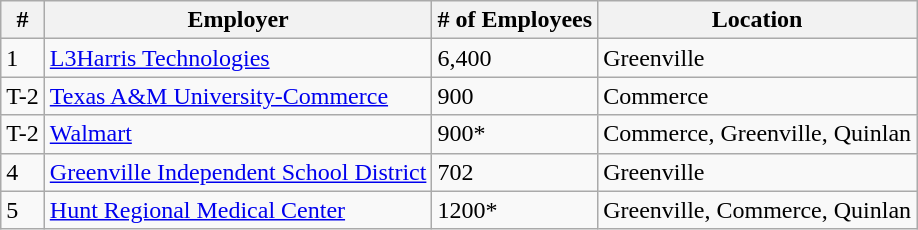<table class="wikitable">
<tr>
<th>#</th>
<th>Employer</th>
<th># of Employees</th>
<th>Location</th>
</tr>
<tr>
<td>1</td>
<td><a href='#'>L3Harris Technologies</a></td>
<td>6,400</td>
<td>Greenville</td>
</tr>
<tr>
<td>T-2</td>
<td><a href='#'>Texas A&M University-Commerce</a></td>
<td>900</td>
<td>Commerce</td>
</tr>
<tr>
<td>T-2</td>
<td><a href='#'>Walmart</a></td>
<td>900*</td>
<td>Commerce, Greenville, Quinlan</td>
</tr>
<tr>
<td>4</td>
<td><a href='#'>Greenville Independent School District</a></td>
<td>702</td>
<td>Greenville</td>
</tr>
<tr>
<td>5</td>
<td><a href='#'>Hunt Regional Medical Center</a></td>
<td>1200*</td>
<td>Greenville, Commerce, Quinlan</td>
</tr>
</table>
